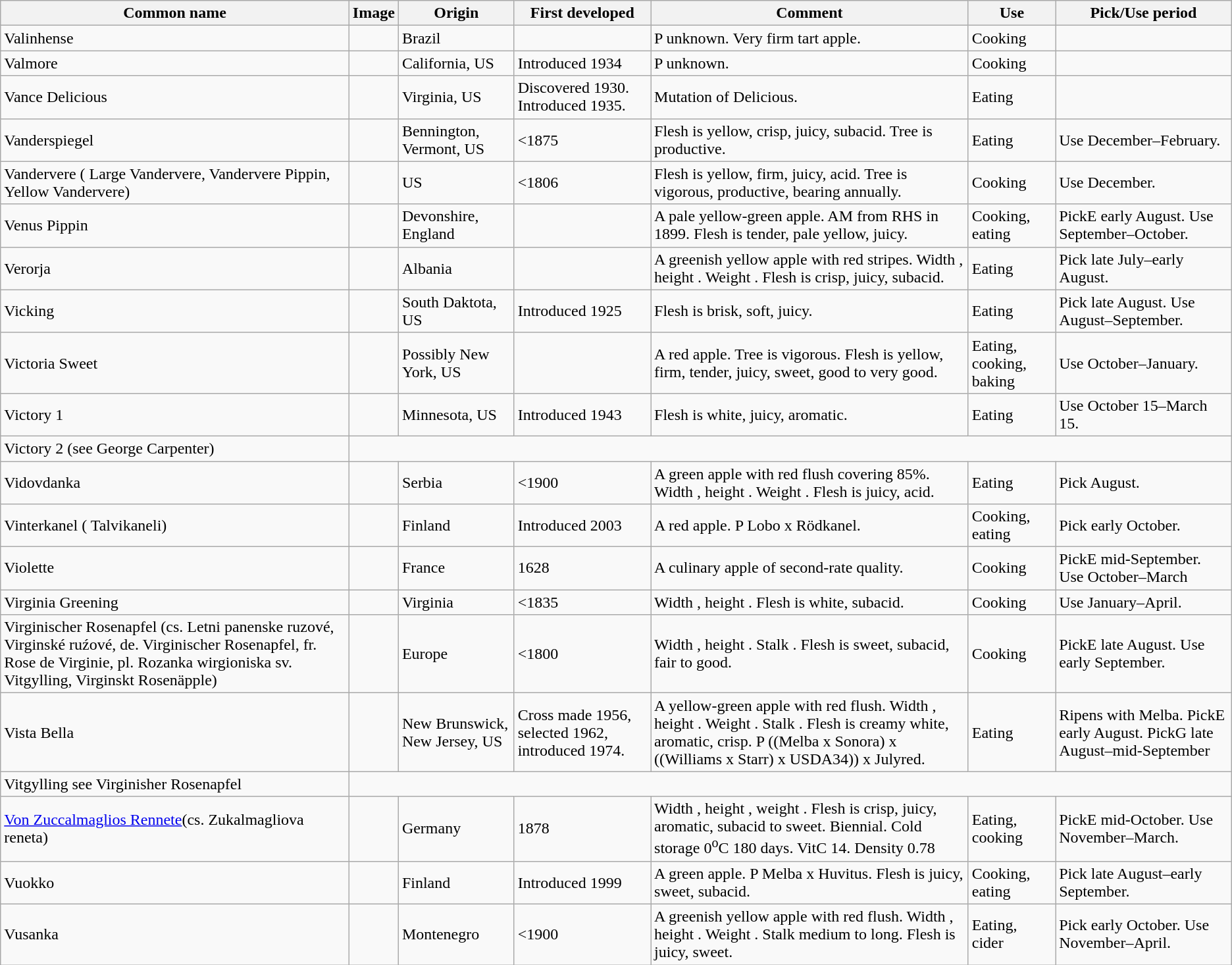<table class="wikitable sortable">
<tr>
<th>Common name</th>
<th>Image</th>
<th>Origin</th>
<th>First developed</th>
<th>Comment</th>
<th>Use</th>
<th>Pick/Use period</th>
</tr>
<tr>
<td>Valinhense</td>
<td></td>
<td>Brazil</td>
<td></td>
<td>P unknown. Very firm tart apple.</td>
<td>Cooking</td>
<td></td>
</tr>
<tr>
<td>Valmore</td>
<td></td>
<td>California, US</td>
<td>Introduced 1934</td>
<td>P unknown.</td>
<td>Cooking</td>
<td></td>
</tr>
<tr>
<td>Vance Delicious</td>
<td></td>
<td>Virginia, US</td>
<td>Discovered 1930. Introduced 1935.</td>
<td>Mutation of Delicious.</td>
<td>Eating</td>
<td></td>
</tr>
<tr>
<td>Vanderspiegel</td>
<td></td>
<td>Bennington, Vermont, US</td>
<td><1875</td>
<td>Flesh is yellow, crisp, juicy, subacid. Tree is productive.</td>
<td>Eating</td>
<td>Use December–February.</td>
</tr>
<tr>
<td>Vandervere ( Large Vandervere, Vandervere Pippin, Yellow Vandervere)</td>
<td></td>
<td>US</td>
<td><1806</td>
<td>Flesh is yellow, firm, juicy, acid. Tree is vigorous, productive, bearing annually.</td>
<td>Cooking</td>
<td>Use December.</td>
</tr>
<tr>
<td>Venus Pippin</td>
<td></td>
<td>Devonshire, England</td>
<td></td>
<td>A pale yellow-green apple. AM from RHS in 1899. Flesh is tender, pale yellow, juicy.</td>
<td>Cooking, eating</td>
<td>PickE early August. Use September–October.</td>
</tr>
<tr>
<td>Verorja</td>
<td></td>
<td>Albania</td>
<td></td>
<td>A greenish yellow apple with red stripes. Width , height . Weight . Flesh is crisp, juicy, subacid.</td>
<td>Eating</td>
<td>Pick late July–early August.</td>
</tr>
<tr>
<td>Vicking</td>
<td></td>
<td>South Daktota, US</td>
<td>Introduced 1925</td>
<td>Flesh is brisk, soft, juicy.</td>
<td>Eating</td>
<td>Pick late August. Use August–September.</td>
</tr>
<tr>
<td>Victoria Sweet</td>
<td></td>
<td>Possibly New York, US</td>
<td></td>
<td>A red apple. Tree is vigorous. Flesh is yellow, firm, tender, juicy, sweet, good to very good.</td>
<td>Eating, cooking, baking</td>
<td>Use October–January.</td>
</tr>
<tr>
<td>Victory 1</td>
<td></td>
<td>Minnesota, US</td>
<td>Introduced 1943</td>
<td>Flesh is white, juicy, aromatic.</td>
<td>Eating</td>
<td>Use October 15–March 15.</td>
</tr>
<tr>
<td>Victory 2 (see George Carpenter)</td>
</tr>
<tr>
<td>Vidovdanka</td>
<td></td>
<td>Serbia</td>
<td><1900</td>
<td>A green apple with red flush covering 85%. Width , height . Weight . Flesh is juicy, acid.</td>
<td>Eating</td>
<td>Pick August.</td>
</tr>
<tr>
<td>Vinterkanel ( Talvikaneli)</td>
<td></td>
<td>Finland</td>
<td>Introduced 2003</td>
<td>A red apple. P Lobo x Rödkanel.</td>
<td>Cooking, eating</td>
<td>Pick early October.</td>
</tr>
<tr>
<td>Violette</td>
<td></td>
<td>France</td>
<td>1628</td>
<td>A culinary apple of second-rate quality.</td>
<td>Cooking</td>
<td>PickE mid-September. Use October–March</td>
</tr>
<tr>
<td>Virginia Greening</td>
<td></td>
<td>Virginia</td>
<td><1835</td>
<td>Width , height . Flesh is white, subacid.</td>
<td>Cooking</td>
<td>Use January–April.</td>
</tr>
<tr>
<td>Virginischer Rosenapfel (cs. Letni panenske ruzové, Virginské ruźové, de. Virginischer Rosenapfel, fr. Rose de Virginie, pl. Rozanka wirgioniska sv. Vitgylling, Virginskt Rosenäpple)</td>
<td></td>
<td>Europe</td>
<td><1800</td>
<td>Width , height . Stalk . Flesh is sweet, subacid, fair to good.</td>
<td>Cooking</td>
<td>PickE late August. Use early September.</td>
</tr>
<tr>
<td>Vista Bella</td>
<td></td>
<td>New Brunswick, New Jersey, US</td>
<td>Cross made 1956, selected 1962, introduced 1974.</td>
<td>A yellow-green apple with red flush. Width , height . Weight . Stalk . Flesh is creamy white, aromatic, crisp. P ((Melba x Sonora) x ((Williams x Starr) x USDA34)) x Julyred.</td>
<td>Eating</td>
<td>Ripens with Melba. PickE early August. PickG late August–mid-September</td>
</tr>
<tr>
<td>Vitgylling see Virginisher Rosenapfel</td>
</tr>
<tr>
<td><a href='#'>Von Zuccalmaglios Rennete</a>(cs. Zukalmagliova reneta)</td>
<td></td>
<td>Germany</td>
<td>1878</td>
<td>Width , height , weight . Flesh is crisp, juicy, aromatic, subacid to sweet. Biennial. Cold storage 0<sup>o</sup>C 180 days. VitC 14. Density 0.78</td>
<td>Eating, cooking</td>
<td>PickE mid-October. Use November–March.</td>
</tr>
<tr>
<td>Vuokko</td>
<td></td>
<td>Finland</td>
<td>Introduced 1999</td>
<td>A green apple. P Melba x Huvitus. Flesh is juicy, sweet, subacid.</td>
<td>Cooking, eating</td>
<td>Pick late August–early September.</td>
</tr>
<tr>
<td>Vusanka</td>
<td></td>
<td>Montenegro</td>
<td><1900</td>
<td>A greenish yellow apple with red flush. Width , height . Weight . Stalk medium to long. Flesh is juicy, sweet.</td>
<td>Eating, cider</td>
<td>Pick early October. Use November–April.</td>
</tr>
</table>
